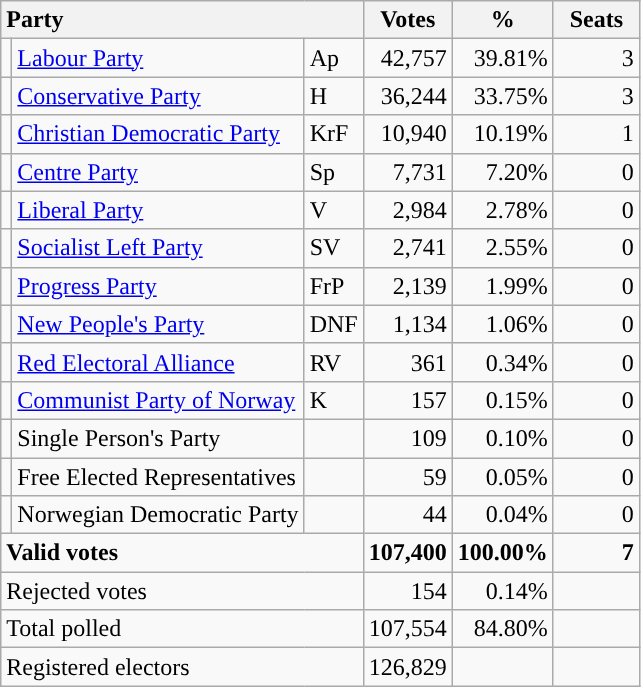<table class="wikitable" border="1" style="text-align:right;">
<tr>
<th style="text-align:left;" colspan=3>Party</th>
<th align=center width="50">Votes</th>
<th align=center width="50">%</th>
<th align=center width="50">Seats</th>
</tr>
<tr>
<td style="color:inherit;background:"></td>
<td align=left><a href='#'>Labour Party</a></td>
<td align=left>Ap</td>
<td>42,757</td>
<td>39.81%</td>
<td>3</td>
</tr>
<tr>
<td style="color:inherit;background:"></td>
<td align=left><a href='#'>Conservative Party</a></td>
<td align=left>H</td>
<td>36,244</td>
<td>33.75%</td>
<td>3</td>
</tr>
<tr>
<td style="color:inherit;background:"></td>
<td align=left><a href='#'>Christian Democratic Party</a></td>
<td align=left>KrF</td>
<td>10,940</td>
<td>10.19%</td>
<td>1</td>
</tr>
<tr>
<td style="color:inherit;background:"></td>
<td align=left><a href='#'>Centre Party</a></td>
<td align=left>Sp</td>
<td>7,731</td>
<td>7.20%</td>
<td>0</td>
</tr>
<tr>
<td style="color:inherit;background:"></td>
<td align=left><a href='#'>Liberal Party</a></td>
<td align=left>V</td>
<td>2,984</td>
<td>2.78%</td>
<td>0</td>
</tr>
<tr>
<td style="color:inherit;background:"></td>
<td align=left><a href='#'>Socialist Left Party</a></td>
<td align=left>SV</td>
<td>2,741</td>
<td>2.55%</td>
<td>0</td>
</tr>
<tr>
<td style="color:inherit;background:"></td>
<td align=left><a href='#'>Progress Party</a></td>
<td align=left>FrP</td>
<td>2,139</td>
<td>1.99%</td>
<td>0</td>
</tr>
<tr>
<td style="color:inherit;background:"></td>
<td align=left><a href='#'>New People's Party</a></td>
<td align=left>DNF</td>
<td>1,134</td>
<td>1.06%</td>
<td>0</td>
</tr>
<tr>
<td style="color:inherit;background:"></td>
<td align=left><a href='#'>Red Electoral Alliance</a></td>
<td align=left>RV</td>
<td>361</td>
<td>0.34%</td>
<td>0</td>
</tr>
<tr>
<td style="color:inherit;background:"></td>
<td align=left><a href='#'>Communist Party of Norway</a></td>
<td align=left>K</td>
<td>157</td>
<td>0.15%</td>
<td>0</td>
</tr>
<tr>
<td></td>
<td align=left>Single Person's Party</td>
<td align=left></td>
<td>109</td>
<td>0.10%</td>
<td>0</td>
</tr>
<tr>
<td></td>
<td align=left>Free Elected Representatives</td>
<td align=left></td>
<td>59</td>
<td>0.05%</td>
<td>0</td>
</tr>
<tr>
<td></td>
<td align=left>Norwegian Democratic Party</td>
<td align=left></td>
<td>44</td>
<td>0.04%</td>
<td>0</td>
</tr>
<tr style="font-weight:bold">
<td align=left colspan=3>Valid votes</td>
<td>107,400</td>
<td>100.00%</td>
<td>7</td>
</tr>
<tr>
<td align=left colspan=3>Rejected votes</td>
<td>154</td>
<td>0.14%</td>
<td></td>
</tr>
<tr>
<td align=left colspan=3>Total polled</td>
<td>107,554</td>
<td>84.80%</td>
<td></td>
</tr>
<tr>
<td align=left colspan=3>Registered electors</td>
<td>126,829</td>
<td></td>
<td></td>
</tr>
</table>
